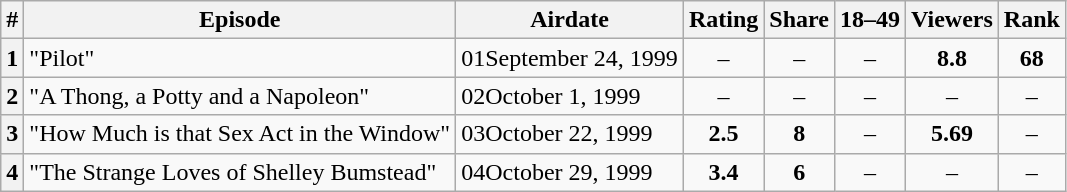<table class="wikitable sortable">
<tr>
<th>#</th>
<th>Episode</th>
<th>Airdate</th>
<th>Rating</th>
<th>Share</th>
<th>18–49</th>
<th>Viewers</th>
<th>Rank</th>
</tr>
<tr>
<th>1</th>
<td>"Pilot"</td>
<td><span>01</span>September 24, 1999</td>
<td style="text-align:center">–</td>
<td style="text-align:center">–</td>
<td style="text-align:center">–</td>
<td style="text-align:center"><strong>8.8</strong></td>
<td style="text-align:center"><strong>68</strong></td>
</tr>
<tr>
<th>2</th>
<td>"A Thong, a Potty and a Napoleon"</td>
<td><span>02</span>October 1, 1999</td>
<td style="text-align:center">–</td>
<td style="text-align:center">–</td>
<td style="text-align:center">–</td>
<td style="text-align:center">–</td>
<td style="text-align:center">–</td>
</tr>
<tr>
<th>3</th>
<td>"How Much is that Sex Act in the Window"</td>
<td><span>03</span>October 22, 1999</td>
<td style="text-align:center"><strong>2.5</strong></td>
<td style="text-align:center"><strong>8</strong></td>
<td style="text-align:center">–</td>
<td style="text-align:center"><strong>5.69</strong></td>
<td style="text-align:center">–</td>
</tr>
<tr>
<th>4</th>
<td>"The Strange Loves of Shelley Bumstead"</td>
<td><span>04</span>October 29, 1999</td>
<td style="text-align:center"><strong>3.4</strong></td>
<td style="text-align:center"><strong>6</strong></td>
<td style="text-align:center">–</td>
<td style="text-align:center">–</td>
<td style="text-align:center">–</td>
</tr>
</table>
